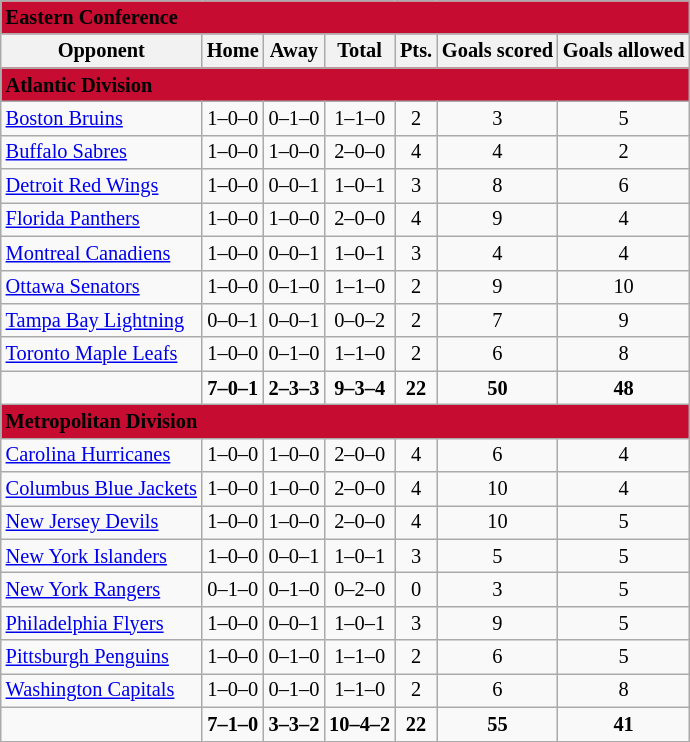<table class="wikitable" style="font-size: 85%; text-align: center">
<tr>
<td colspan="7" style="text-align:left; background:#c60c30"><span> <strong>Eastern Conference</strong> </span></td>
</tr>
<tr>
<th>Opponent</th>
<th>Home</th>
<th>Away</th>
<th>Total</th>
<th>Pts.</th>
<th>Goals scored</th>
<th>Goals allowed</th>
</tr>
<tr>
<td colspan="7" style="text-align:left; background:#c60c30"><span> <strong>Atlantic Division</strong> </span></td>
</tr>
<tr>
<td style="text-align:left"><a href='#'>Boston Bruins</a></td>
<td>1–0–0</td>
<td>0–1–0</td>
<td>1–1–0</td>
<td>2</td>
<td>3</td>
<td>5</td>
</tr>
<tr>
<td style="text-align:left"><a href='#'>Buffalo Sabres</a></td>
<td>1–0–0</td>
<td>1–0–0</td>
<td>2–0–0</td>
<td>4</td>
<td>4</td>
<td>2</td>
</tr>
<tr>
<td style="text-align:left"><a href='#'>Detroit Red Wings</a></td>
<td>1–0–0</td>
<td>0–0–1</td>
<td>1–0–1</td>
<td>3</td>
<td>8</td>
<td>6</td>
</tr>
<tr>
<td style="text-align:left"><a href='#'>Florida Panthers</a></td>
<td>1–0–0</td>
<td>1–0–0</td>
<td>2–0–0</td>
<td>4</td>
<td>9</td>
<td>4</td>
</tr>
<tr>
<td style="text-align:left"><a href='#'>Montreal Canadiens</a></td>
<td>1–0–0</td>
<td>0–0–1</td>
<td>1–0–1</td>
<td>3</td>
<td>4</td>
<td>4</td>
</tr>
<tr>
<td style="text-align:left"><a href='#'>Ottawa Senators</a></td>
<td>1–0–0</td>
<td>0–1–0</td>
<td>1–1–0</td>
<td>2</td>
<td>9</td>
<td>10</td>
</tr>
<tr>
<td style="text-align:left"><a href='#'>Tampa Bay Lightning</a></td>
<td>0–0–1</td>
<td>0–0–1</td>
<td>0–0–2</td>
<td>2</td>
<td>7</td>
<td>9</td>
</tr>
<tr>
<td style="text-align:left"><a href='#'>Toronto Maple Leafs</a></td>
<td>1–0–0</td>
<td>0–1–0</td>
<td>1–1–0</td>
<td>2</td>
<td>6</td>
<td>8</td>
</tr>
<tr style="font-weight:bold">
<td></td>
<td>7–0–1</td>
<td>2–3–3</td>
<td>9–3–4</td>
<td>22</td>
<td>50</td>
<td>48</td>
</tr>
<tr>
<td colspan="7" style="text-align:left; background:#c60c30"><span> <strong>Metropolitan Division</strong> </span></td>
</tr>
<tr>
<td style="text-align:left"><a href='#'>Carolina Hurricanes</a></td>
<td>1–0–0</td>
<td>1–0–0</td>
<td>2–0–0</td>
<td>4</td>
<td>6</td>
<td>4</td>
</tr>
<tr>
<td style="text-align:left"><a href='#'>Columbus Blue Jackets</a></td>
<td>1–0–0</td>
<td>1–0–0</td>
<td>2–0–0</td>
<td>4</td>
<td>10</td>
<td>4</td>
</tr>
<tr>
<td style="text-align:left"><a href='#'>New Jersey Devils</a></td>
<td>1–0–0</td>
<td>1–0–0</td>
<td>2–0–0</td>
<td>4</td>
<td>10</td>
<td>5</td>
</tr>
<tr>
<td style="text-align:left"><a href='#'>New York Islanders</a></td>
<td>1–0–0</td>
<td>0–0–1</td>
<td>1–0–1</td>
<td>3</td>
<td>5</td>
<td>5</td>
</tr>
<tr>
<td style="text-align:left"><a href='#'>New York Rangers</a></td>
<td>0–1–0</td>
<td>0–1–0</td>
<td>0–2–0</td>
<td>0</td>
<td>3</td>
<td>5</td>
</tr>
<tr>
<td style="text-align:left"><a href='#'>Philadelphia Flyers</a></td>
<td>1–0–0</td>
<td>0–0–1</td>
<td>1–0–1</td>
<td>3</td>
<td>9</td>
<td>5</td>
</tr>
<tr>
<td style="text-align:left"><a href='#'>Pittsburgh Penguins</a></td>
<td>1–0–0</td>
<td>0–1–0</td>
<td>1–1–0</td>
<td>2</td>
<td>6</td>
<td>5</td>
</tr>
<tr>
<td style="text-align:left"><a href='#'>Washington Capitals</a></td>
<td>1–0–0</td>
<td>0–1–0</td>
<td>1–1–0</td>
<td>2</td>
<td>6</td>
<td>8</td>
</tr>
<tr style="font-weight:bold">
<td></td>
<td>7–1–0</td>
<td>3–3–2</td>
<td>10–4–2</td>
<td>22</td>
<td>55</td>
<td>41</td>
</tr>
</table>
